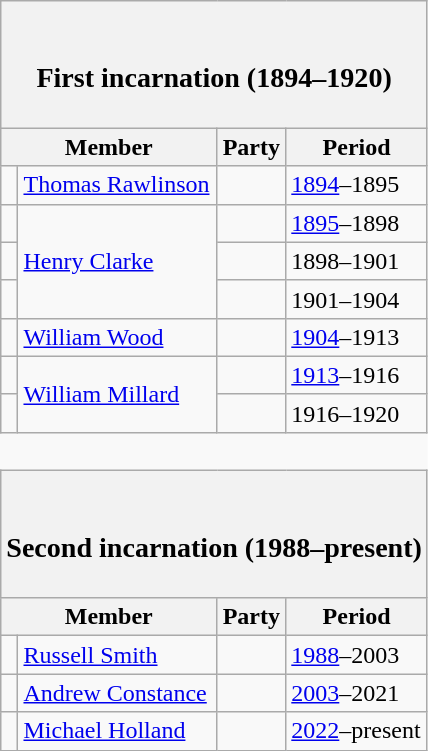<table class="wikitable" style='border-style: none none none none;'>
<tr>
<th colspan="4"><br><h3>First incarnation (1894–1920)</h3></th>
</tr>
<tr>
<th colspan="2">Member</th>
<th>Party</th>
<th>Period</th>
</tr>
<tr style="background: #f9f9f9">
<td> </td>
<td><a href='#'>Thomas Rawlinson</a></td>
<td></td>
<td><a href='#'>1894</a>–1895</td>
</tr>
<tr style="background: #f9f9f9">
<td> </td>
<td rowspan="3"><a href='#'>Henry Clarke</a></td>
<td></td>
<td><a href='#'>1895</a>–1898</td>
</tr>
<tr style="background: #f9f9f9">
<td> </td>
<td></td>
<td>1898–1901</td>
</tr>
<tr style="background: #f9f9f9">
<td> </td>
<td></td>
<td>1901–1904</td>
</tr>
<tr style="background: #f9f9f9">
<td> </td>
<td><a href='#'>William Wood</a></td>
<td></td>
<td><a href='#'>1904</a>–1913</td>
</tr>
<tr style="background: #f9f9f9">
<td> </td>
<td rowspan="2"><a href='#'>William Millard</a></td>
<td></td>
<td><a href='#'>1913</a>–1916</td>
</tr>
<tr style="background: #f9f9f9">
<td> </td>
<td></td>
<td>1916–1920</td>
</tr>
<tr>
<td colspan="4" style='border-style: none none none none;'> </td>
</tr>
<tr>
<th colspan="4"><br><h3>Second incarnation (1988–present)</h3></th>
</tr>
<tr>
<th colspan="2">Member</th>
<th>Party</th>
<th>Period</th>
</tr>
<tr style="background: #f9f9f9">
<td> </td>
<td><a href='#'>Russell Smith</a></td>
<td></td>
<td><a href='#'>1988</a>–2003</td>
</tr>
<tr style="background: #f9f9f9">
<td> </td>
<td><a href='#'>Andrew Constance</a></td>
<td></td>
<td><a href='#'>2003</a>–2021</td>
</tr>
<tr style="background: #f9f9f9">
<td> </td>
<td><a href='#'>Michael Holland</a></td>
<td></td>
<td><a href='#'>2022</a>–present</td>
</tr>
</table>
